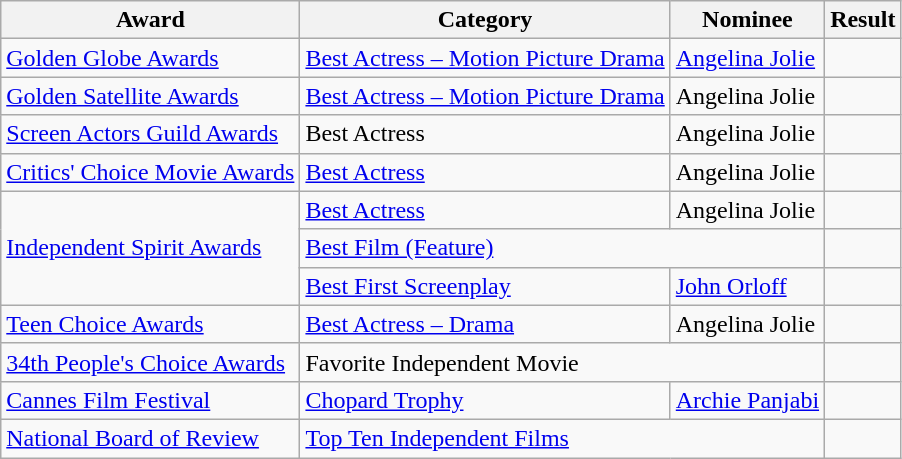<table class="wikitable sortable plainrowheaders">
<tr>
<th>Award</th>
<th>Category</th>
<th>Nominee</th>
<th>Result</th>
</tr>
<tr>
<td><a href='#'>Golden Globe Awards</a></td>
<td><a href='#'>Best Actress – Motion Picture Drama</a></td>
<td><a href='#'>Angelina Jolie</a></td>
<td></td>
</tr>
<tr>
<td><a href='#'>Golden Satellite Awards</a></td>
<td><a href='#'>Best Actress – Motion Picture Drama</a></td>
<td>Angelina Jolie</td>
<td></td>
</tr>
<tr>
<td><a href='#'>Screen Actors Guild Awards</a></td>
<td>Best Actress</td>
<td>Angelina Jolie</td>
<td></td>
</tr>
<tr>
<td><a href='#'>Critics' Choice Movie Awards</a></td>
<td><a href='#'>Best Actress</a></td>
<td>Angelina Jolie</td>
<td></td>
</tr>
<tr>
<td rowspan="3"><a href='#'>Independent Spirit Awards</a></td>
<td><a href='#'>Best Actress</a></td>
<td>Angelina Jolie</td>
<td></td>
</tr>
<tr>
<td colspan="2"><a href='#'>Best Film (Feature)</a></td>
<td></td>
</tr>
<tr>
<td><a href='#'>Best First Screenplay</a></td>
<td><a href='#'>John Orloff</a></td>
<td></td>
</tr>
<tr>
<td><a href='#'>Teen Choice Awards</a></td>
<td><a href='#'>Best Actress – Drama</a></td>
<td>Angelina Jolie</td>
<td></td>
</tr>
<tr>
<td><a href='#'>34th People's Choice Awards</a></td>
<td colspan="2">Favorite Independent Movie</td>
<td></td>
</tr>
<tr>
<td><a href='#'>Cannes Film Festival</a></td>
<td><a href='#'>Chopard Trophy</a></td>
<td><a href='#'>Archie Panjabi</a></td>
<td></td>
</tr>
<tr>
<td><a href='#'>National Board of Review</a></td>
<td colspan="2"><a href='#'>Top Ten Independent Films</a></td>
<td></td>
</tr>
</table>
